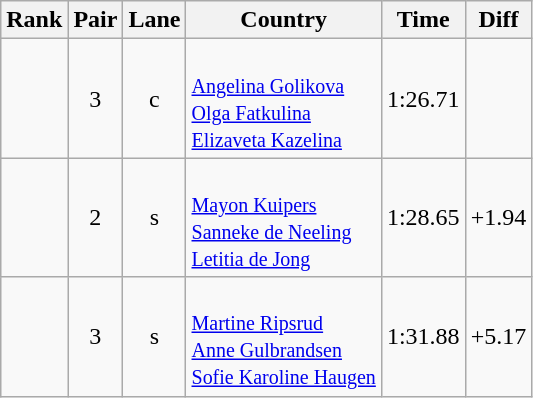<table class="wikitable sortable" style="text-align:center">
<tr>
<th>Rank</th>
<th>Pair</th>
<th>Lane</th>
<th>Country</th>
<th>Time</th>
<th>Diff</th>
</tr>
<tr>
<td></td>
<td>3</td>
<td>c</td>
<td align=left><br><small><a href='#'>Angelina Golikova</a><br><a href='#'>Olga Fatkulina</a><br><a href='#'>Elizaveta Kazelina</a></small></td>
<td>1:26.71</td>
<td></td>
</tr>
<tr>
<td></td>
<td>2</td>
<td>s</td>
<td align=left><br><small><a href='#'>Mayon Kuipers</a><br><a href='#'>Sanneke de Neeling</a><br><a href='#'>Letitia de Jong</a></small></td>
<td>1:28.65</td>
<td>+1.94</td>
</tr>
<tr>
<td></td>
<td>3</td>
<td>s</td>
<td align=left><br><small><a href='#'>Martine Ripsrud</a><br><a href='#'>Anne Gulbrandsen</a><br><a href='#'>Sofie Karoline Haugen</a></small></td>
<td>1:31.88</td>
<td>+5.17</td>
</tr>
</table>
